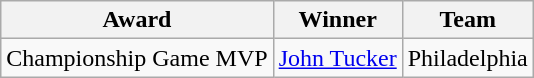<table class="wikitable">
<tr>
<th>Award</th>
<th>Winner</th>
<th>Team</th>
</tr>
<tr>
<td>Championship Game MVP</td>
<td><a href='#'>John Tucker</a></td>
<td>Philadelphia</td>
</tr>
</table>
